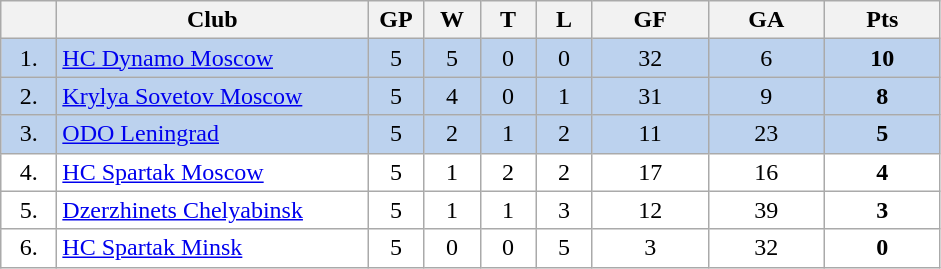<table class="wikitable">
<tr>
<th width="30"></th>
<th width="200">Club</th>
<th width="30">GP</th>
<th width="30">W</th>
<th width="30">T</th>
<th width="30">L</th>
<th width="70">GF</th>
<th width="70">GA</th>
<th width="70">Pts</th>
</tr>
<tr bgcolor="#BCD2EE" align="center">
<td>1.</td>
<td align="left"><a href='#'>HC Dynamo Moscow</a></td>
<td>5</td>
<td>5</td>
<td>0</td>
<td>0</td>
<td>32</td>
<td>6</td>
<td><strong>10</strong></td>
</tr>
<tr bgcolor="#BCD2EE" align="center">
<td>2.</td>
<td align="left"><a href='#'>Krylya Sovetov Moscow</a></td>
<td>5</td>
<td>4</td>
<td>0</td>
<td>1</td>
<td>31</td>
<td>9</td>
<td><strong>8</strong></td>
</tr>
<tr bgcolor="#BCD2EE" align="center">
<td>3.</td>
<td align="left"><a href='#'>ODO Leningrad</a></td>
<td>5</td>
<td>2</td>
<td>1</td>
<td>2</td>
<td>11</td>
<td>23</td>
<td><strong>5</strong></td>
</tr>
<tr bgcolor="#FFFFFF" align="center">
<td>4.</td>
<td align="left"><a href='#'>HC Spartak Moscow</a></td>
<td>5</td>
<td>1</td>
<td>2</td>
<td>2</td>
<td>17</td>
<td>16</td>
<td><strong>4</strong></td>
</tr>
<tr bgcolor="#FFFFFF" align="center">
<td>5.</td>
<td align="left"><a href='#'>Dzerzhinets Chelyabinsk</a></td>
<td>5</td>
<td>1</td>
<td>1</td>
<td>3</td>
<td>12</td>
<td>39</td>
<td><strong>3</strong></td>
</tr>
<tr bgcolor="#FFFFFF" align="center">
<td>6.</td>
<td align="left"><a href='#'>HC Spartak Minsk</a></td>
<td>5</td>
<td>0</td>
<td>0</td>
<td>5</td>
<td>3</td>
<td>32</td>
<td><strong>0</strong></td>
</tr>
</table>
